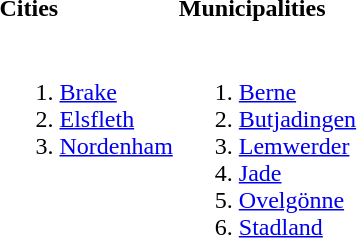<table>
<tr>
<th align=left>Cities</th>
<th align=left>Municipalities</th>
</tr>
<tr valign=top>
<td><br><ol><li><a href='#'>Brake</a></li><li><a href='#'>Elsfleth</a></li><li><a href='#'>Nordenham</a></li></ol></td>
<td><br><ol><li><a href='#'>Berne</a></li><li><a href='#'>Butjadingen</a></li><li><a href='#'>Lemwerder</a></li><li><a href='#'>Jade</a></li><li><a href='#'>Ovelgönne</a></li><li><a href='#'>Stadland</a></li></ol></td>
</tr>
</table>
